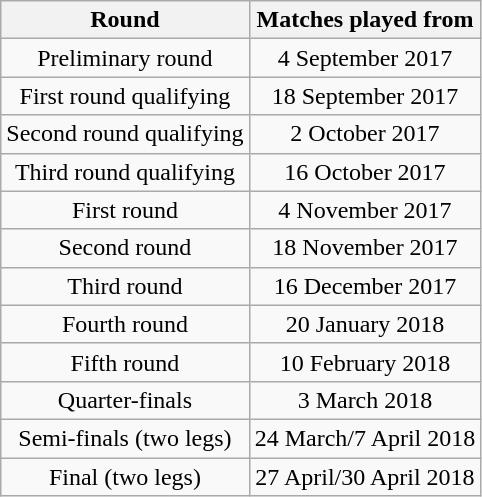<table class="wikitable">
<tr>
<th>Round</th>
<th>Matches played from</th>
</tr>
<tr align=center>
<td>Preliminary round</td>
<td>4 September 2017</td>
</tr>
<tr align=center>
<td>First round qualifying</td>
<td>18 September 2017</td>
</tr>
<tr align=center>
<td>Second round qualifying</td>
<td>2 October 2017</td>
</tr>
<tr align=center>
<td>Third round qualifying</td>
<td>16 October 2017</td>
</tr>
<tr align=center>
<td>First round</td>
<td>4 November 2017</td>
</tr>
<tr align=center>
<td>Second round</td>
<td>18 November 2017</td>
</tr>
<tr align=center>
<td>Third round</td>
<td>16 December 2017</td>
</tr>
<tr align=center>
<td>Fourth round</td>
<td>20 January 2018</td>
</tr>
<tr align=center>
<td>Fifth round</td>
<td>10 February 2018</td>
</tr>
<tr align=center>
<td>Quarter-finals</td>
<td>3 March 2018</td>
</tr>
<tr align=center>
<td>Semi-finals (two legs)</td>
<td>24 March/7 April 2018</td>
</tr>
<tr align=center>
<td>Final (two legs)</td>
<td>27 April/30 April 2018</td>
</tr>
</table>
